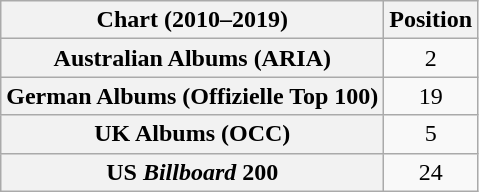<table class="wikitable sortable plainrowheaders" style="text-align:center">
<tr>
<th scope="col">Chart (2010–2019)</th>
<th scope="col">Position</th>
</tr>
<tr>
<th scope="row">Australian Albums (ARIA)</th>
<td>2</td>
</tr>
<tr>
<th scope="row">German Albums (Offizielle Top 100)</th>
<td>19</td>
</tr>
<tr>
<th scope="row">UK Albums (OCC)</th>
<td>5</td>
</tr>
<tr>
<th scope="row">US <em>Billboard</em> 200</th>
<td>24</td>
</tr>
</table>
